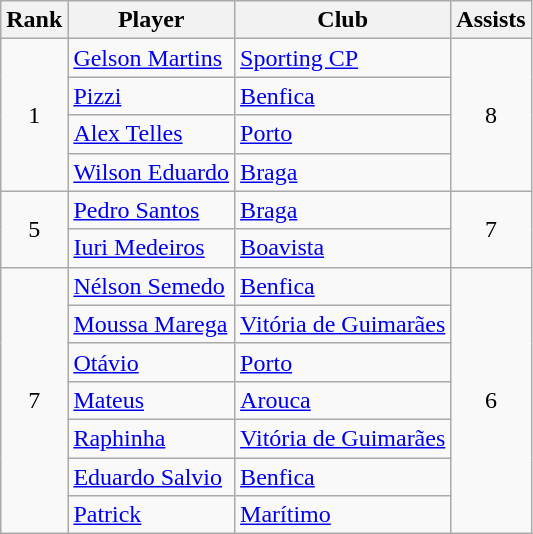<table class="wikitable" style="text-align:center;">
<tr>
<th>Rank</th>
<th>Player</th>
<th>Club</th>
<th>Assists</th>
</tr>
<tr>
<td rowspan="4">1</td>
<td align="left"> <a href='#'>Gelson Martins</a></td>
<td align="left"><a href='#'>Sporting CP</a></td>
<td rowspan="4">8</td>
</tr>
<tr>
<td align="left"> <a href='#'>Pizzi</a></td>
<td align="left"><a href='#'>Benfica</a></td>
</tr>
<tr>
<td align="left"> <a href='#'>Alex Telles</a></td>
<td align="left"><a href='#'>Porto</a></td>
</tr>
<tr>
<td align="left"> <a href='#'>Wilson Eduardo</a></td>
<td align="left"><a href='#'>Braga</a></td>
</tr>
<tr>
<td rowspan="2">5</td>
<td align="left"> <a href='#'>Pedro Santos</a></td>
<td align="left"><a href='#'>Braga</a></td>
<td rowspan="2">7</td>
</tr>
<tr>
<td align="left"> <a href='#'>Iuri Medeiros</a></td>
<td align="left"><a href='#'>Boavista</a></td>
</tr>
<tr>
<td rowspan="7">7</td>
<td align="left"> <a href='#'>Nélson Semedo</a></td>
<td align="left"><a href='#'>Benfica</a></td>
<td rowspan="7">6</td>
</tr>
<tr>
<td align="left"> <a href='#'>Moussa Marega</a></td>
<td align="left"><a href='#'>Vitória de Guimarães</a></td>
</tr>
<tr>
<td align="left"> <a href='#'>Otávio</a></td>
<td align="left"><a href='#'>Porto</a></td>
</tr>
<tr>
<td align="left"> <a href='#'>Mateus</a></td>
<td align="left"><a href='#'>Arouca</a></td>
</tr>
<tr>
<td align="left"> <a href='#'>Raphinha</a></td>
<td align="left"><a href='#'>Vitória de Guimarães</a></td>
</tr>
<tr>
<td align="left"> <a href='#'>Eduardo Salvio</a></td>
<td align="left"><a href='#'>Benfica</a></td>
</tr>
<tr>
<td align="left"> <a href='#'>Patrick</a></td>
<td align="left"><a href='#'>Marítimo</a></td>
</tr>
</table>
